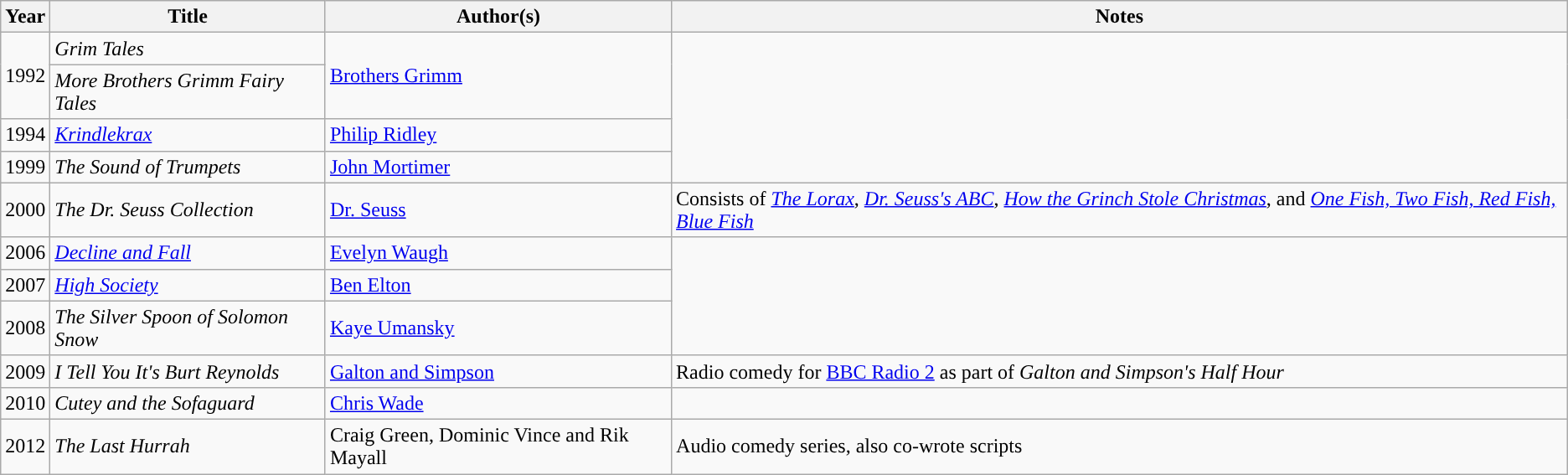<table class="wikitable sortable">
<tr>
<th>Year</th>
<th>Title</th>
<th>Author(s)</th>
<th>Notes</th>
</tr>
<tr>
<td rowspan='2"'>1992</td>
<td><em>Grim Tales</em></td>
<td rowspan="2"><a href='#'>Brothers Grimm</a></td>
<td rowspan="4"></td>
</tr>
<tr>
<td><em>More Brothers Grimm Fairy Tales</em></td>
</tr>
<tr>
<td>1994</td>
<td><em><a href='#'>Krindlekrax</a></em></td>
<td><a href='#'>Philip Ridley</a></td>
</tr>
<tr>
<td>1999</td>
<td><em>The Sound of Trumpets</em></td>
<td><a href='#'>John Mortimer</a></td>
</tr>
<tr>
<td>2000</td>
<td><em>The Dr. Seuss Collection</em></td>
<td><a href='#'>Dr. Seuss</a></td>
<td>Consists of <em><a href='#'>The Lorax</a></em>, <em><a href='#'>Dr. Seuss's ABC</a></em>, <em><a href='#'>How the Grinch Stole Christmas</a></em>, and <em><a href='#'>One Fish, Two Fish, Red Fish, Blue Fish</a></em></td>
</tr>
<tr>
<td>2006</td>
<td><em><a href='#'>Decline and Fall</a></em></td>
<td><a href='#'>Evelyn Waugh</a></td>
<td rowspan="3"></td>
</tr>
<tr>
<td>2007</td>
<td><em><a href='#'>High Society</a></em></td>
<td><a href='#'>Ben Elton</a></td>
</tr>
<tr>
<td>2008</td>
<td><em>The Silver Spoon of Solomon Snow</em></td>
<td><a href='#'>Kaye Umansky</a></td>
</tr>
<tr>
<td>2009</td>
<td><em>I Tell You It's Burt Reynolds</em></td>
<td><a href='#'>Galton and Simpson</a></td>
<td>Radio comedy for <a href='#'>BBC Radio 2</a> as part of <em>Galton and Simpson's Half Hour</em></td>
</tr>
<tr>
<td>2010</td>
<td><em>Cutey and the Sofaguard</em></td>
<td><a href='#'>Chris Wade</a></td>
<td></td>
</tr>
<tr>
<td>2012</td>
<td><em>The Last Hurrah</em></td>
<td>Craig Green, Dominic Vince and Rik Mayall</td>
<td>Audio comedy series, also co-wrote scripts</td>
</tr>
</table>
